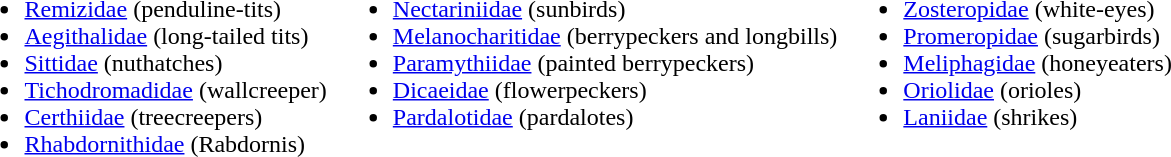<table>
<tr valign="top">
<td><br><ul><li><a href='#'>Remizidae</a> (penduline-tits)</li><li><a href='#'>Aegithalidae</a> (long-tailed tits)</li><li><a href='#'>Sittidae</a> (nuthatches)</li><li><a href='#'>Tichodromadidae</a> (wallcreeper)</li><li><a href='#'>Certhiidae</a> (treecreepers)</li><li><a href='#'>Rhabdornithidae</a> (Rabdornis)</li></ul></td>
<td><br><ul><li><a href='#'>Nectariniidae</a> (sunbirds)</li><li><a href='#'>Melanocharitidae</a> (berrypeckers and longbills)</li><li><a href='#'>Paramythiidae</a> (painted berrypeckers)</li><li><a href='#'>Dicaeidae</a> (flowerpeckers)</li><li><a href='#'>Pardalotidae</a> (pardalotes)</li></ul></td>
<td><br><ul><li><a href='#'>Zosteropidae</a> (white-eyes)</li><li><a href='#'>Promeropidae</a> (sugarbirds)</li><li><a href='#'>Meliphagidae</a> (honeyeaters)</li><li><a href='#'>Oriolidae</a> (orioles)</li><li><a href='#'>Laniidae</a> (shrikes)</li></ul></td>
</tr>
</table>
